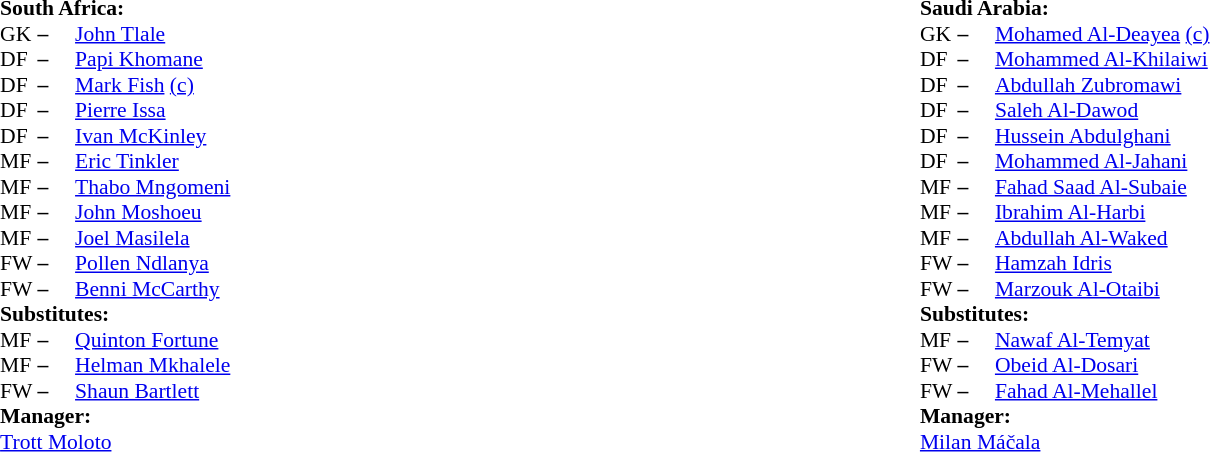<table width="100%">
<tr>
<td valign="top" width="50%"><br><table style="font-size: 90%" cellspacing="0" cellpadding="0" align=center>
<tr>
<td colspan="4"><strong>South Africa:</strong></td>
</tr>
<tr>
<th width=25></th>
<th width=25></th>
</tr>
<tr>
<td>GK</td>
<td><strong>–</strong></td>
<td><a href='#'>John Tlale</a></td>
</tr>
<tr>
<td>DF</td>
<td><strong>–</strong></td>
<td><a href='#'>Papi Khomane</a></td>
</tr>
<tr>
<td>DF</td>
<td><strong>–</strong></td>
<td><a href='#'>Mark Fish</a> <a href='#'>(c)</a></td>
</tr>
<tr>
<td>DF</td>
<td><strong>–</strong></td>
<td><a href='#'>Pierre Issa</a></td>
</tr>
<tr>
<td>DF</td>
<td><strong>–</strong></td>
<td><a href='#'>Ivan McKinley</a></td>
<td></td>
<td></td>
</tr>
<tr>
<td>MF</td>
<td><strong>–</strong></td>
<td><a href='#'>Eric Tinkler</a></td>
</tr>
<tr>
<td>MF</td>
<td><strong>–</strong></td>
<td><a href='#'>Thabo Mngomeni</a></td>
<td></td>
<td></td>
</tr>
<tr>
<td>MF</td>
<td><strong>–</strong></td>
<td><a href='#'>John Moshoeu</a></td>
</tr>
<tr>
<td>MF</td>
<td><strong>–</strong></td>
<td><a href='#'>Joel Masilela</a></td>
</tr>
<tr>
<td>FW</td>
<td><strong>–</strong></td>
<td><a href='#'>Pollen Ndlanya</a></td>
</tr>
<tr>
<td>FW</td>
<td><strong>–</strong></td>
<td><a href='#'>Benni McCarthy</a></td>
<td></td>
<td></td>
</tr>
<tr>
<td colspan=3><strong>Substitutes:</strong></td>
</tr>
<tr>
<td>MF</td>
<td><strong>–</strong></td>
<td><a href='#'>Quinton Fortune</a></td>
<td></td>
<td></td>
</tr>
<tr>
<td>MF</td>
<td><strong>–</strong></td>
<td><a href='#'>Helman Mkhalele</a></td>
<td></td>
<td></td>
</tr>
<tr>
<td>FW</td>
<td><strong>–</strong></td>
<td><a href='#'>Shaun Bartlett</a></td>
<td></td>
<td></td>
</tr>
<tr>
<td colspan=3><strong>Manager:</strong></td>
</tr>
<tr>
<td colspan=3><a href='#'>Trott Moloto</a></td>
</tr>
</table>
</td>
<td valign="top"></td>
<td valign="top" width="50%"><br><table style="font-size: 90%" cellspacing="0" cellpadding="0" align="center">
<tr>
<td colspan="4"><strong>Saudi Arabia:</strong></td>
</tr>
<tr>
<th width=25></th>
<th width=25></th>
</tr>
<tr>
<td>GK</td>
<td><strong>–</strong></td>
<td><a href='#'>Mohamed Al-Deayea</a> <a href='#'>(c)</a></td>
</tr>
<tr>
<td>DF</td>
<td><strong>–</strong></td>
<td><a href='#'>Mohammed Al-Khilaiwi</a></td>
</tr>
<tr>
<td>DF</td>
<td><strong>–</strong></td>
<td><a href='#'>Abdullah Zubromawi</a></td>
</tr>
<tr>
<td>DF</td>
<td><strong>–</strong></td>
<td><a href='#'>Saleh Al-Dawod</a></td>
</tr>
<tr>
<td>DF</td>
<td><strong>–</strong></td>
<td><a href='#'>Hussein Abdulghani</a></td>
</tr>
<tr>
<td>DF</td>
<td><strong>–</strong></td>
<td><a href='#'>Mohammed Al-Jahani</a></td>
</tr>
<tr>
<td>MF</td>
<td><strong>–</strong></td>
<td><a href='#'>Fahad Saad Al-Subaie</a></td>
</tr>
<tr>
<td>MF</td>
<td><strong>–</strong></td>
<td><a href='#'>Ibrahim Al-Harbi</a></td>
</tr>
<tr>
<td>MF</td>
<td><strong>–</strong></td>
<td><a href='#'>Abdullah Al-Waked</a></td>
<td></td>
<td></td>
</tr>
<tr>
<td>FW</td>
<td><strong>–</strong></td>
<td><a href='#'>Hamzah Idris</a></td>
<td></td>
<td></td>
</tr>
<tr>
<td>FW</td>
<td><strong>–</strong></td>
<td><a href='#'>Marzouk Al-Otaibi</a></td>
<td></td>
<td></td>
</tr>
<tr>
<td colspan=3><strong>Substitutes:</strong></td>
</tr>
<tr>
<td>MF</td>
<td><strong>–</strong></td>
<td><a href='#'>Nawaf Al-Temyat</a></td>
<td></td>
<td></td>
</tr>
<tr>
<td>FW</td>
<td><strong>–</strong></td>
<td><a href='#'>Obeid Al-Dosari</a></td>
<td></td>
<td></td>
</tr>
<tr>
<td>FW</td>
<td><strong>–</strong></td>
<td><a href='#'>Fahad Al-Mehallel</a></td>
<td></td>
<td></td>
</tr>
<tr>
<td colspan=3><strong>Manager:</strong></td>
</tr>
<tr>
<td colspan=3> <a href='#'>Milan Máčala</a></td>
</tr>
</table>
</td>
</tr>
</table>
